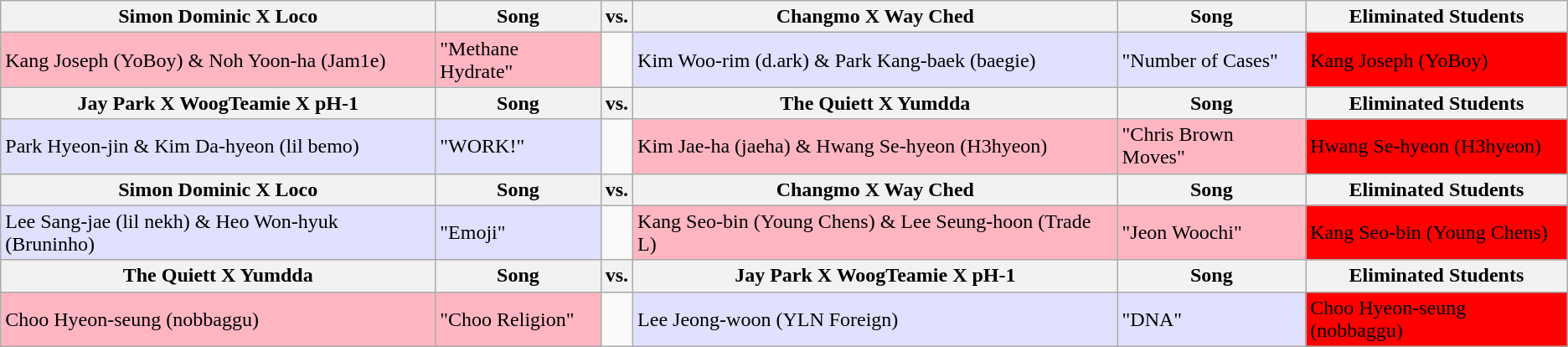<table class="wikitable mw-collapsible mw-collapsed">
<tr>
<th>Simon Dominic X Loco</th>
<th>Song</th>
<th>vs.</th>
<th>Changmo X Way Ched</th>
<th>Song</th>
<th>Eliminated Students</th>
</tr>
<tr>
<td style="background:lightpink">Kang Joseph (YoBoy) & Noh Yoon-ha (Jam1e)</td>
<td style="background:lightpink">"Methane Hydrate"</td>
<td></td>
<td style="background:#E0E0FF">Kim Woo-rim (d.ark) & Park Kang-baek (baegie)</td>
<td style="background:#E0E0FF">"Number of Cases"</td>
<td style="background:red">Kang Joseph (YoBoy)</td>
</tr>
<tr>
<th>Jay Park X WoogTeamie X pH-1</th>
<th>Song</th>
<th>vs.</th>
<th>The Quiett X Yumdda</th>
<th>Song</th>
<th>Eliminated Students</th>
</tr>
<tr>
<td style="background:#E0E0FF">Park Hyeon-jin & Kim Da-hyeon (lil bemo)</td>
<td style="background:#E0E0FF">"WORK!"</td>
<td></td>
<td style="background:lightpink">Kim Jae-ha (jaeha) & Hwang Se-hyeon (H3hyeon)</td>
<td style="background:lightpink">"Chris Brown Moves"</td>
<td style="background:red">Hwang Se-hyeon (H3hyeon)</td>
</tr>
<tr>
<th>Simon Dominic X Loco</th>
<th>Song</th>
<th>vs.</th>
<th>Changmo X Way Ched</th>
<th>Song</th>
<th>Eliminated Students</th>
</tr>
<tr>
<td style="background:#E0E0FF">Lee Sang-jae (lil nekh) & Heo Won-hyuk (Bruninho)</td>
<td style="background:#E0E0FF">"Emoji"</td>
<td></td>
<td style="background:lightpink">Kang Seo-bin (Young Chens) & Lee Seung-hoon (Trade L)</td>
<td style="background:lightpink">"Jeon Woochi"</td>
<td style="background:red">Kang Seo-bin (Young Chens)</td>
</tr>
<tr>
<th>The Quiett X Yumdda</th>
<th>Song</th>
<th>vs.</th>
<th>Jay Park X WoogTeamie X pH-1</th>
<th>Song</th>
<th>Eliminated Students</th>
</tr>
<tr>
<td style="background:lightpink">Choo Hyeon-seung (nobbaggu)</td>
<td style="background:lightpink">"Choo Religion"</td>
<td></td>
<td style="background:#E0E0FF">Lee Jeong-woon (YLN Foreign)</td>
<td style="background:#E0E0FF">"DNA"</td>
<td style="background:red">Choo Hyeon-seung (nobbaggu)</td>
</tr>
</table>
